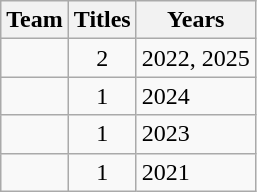<table class="wikitable sortable" style="text-align:center">
<tr>
<th>Team</th>
<th>Titles</th>
<th>Years</th>
</tr>
<tr>
<td style=></td>
<td>2</td>
<td align=left>2022, 2025</td>
</tr>
<tr>
<td style=></td>
<td>1</td>
<td align=left>2024</td>
</tr>
<tr>
<td style=></td>
<td>1</td>
<td align=left>2023</td>
</tr>
<tr>
<td style=></td>
<td>1</td>
<td align=left>2021</td>
</tr>
</table>
